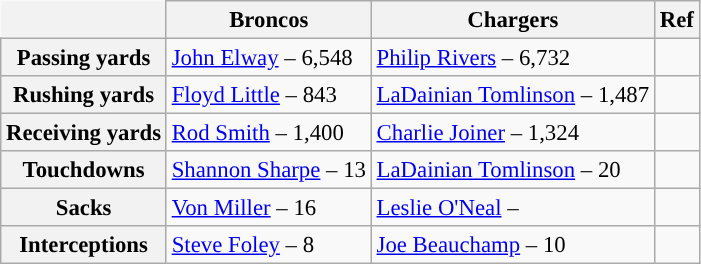<table class="wikitable" style="font-size: 95%; border: none;">
<tr>
<th style="border: none;"></th>
<th scope="col">Broncos</th>
<th scope="col">Chargers</th>
<th>Ref</th>
</tr>
<tr>
<th scope="row">Passing yards</th>
<td><a href='#'>John Elway</a> – 6,548</td>
<td><a href='#'>Philip Rivers</a> – 6,732</td>
<td></td>
</tr>
<tr>
<th scope="row">Rushing yards</th>
<td><a href='#'>Floyd Little</a> – 843</td>
<td><a href='#'>LaDainian Tomlinson</a> – 1,487</td>
<td></td>
</tr>
<tr>
<th scope="row">Receiving yards</th>
<td><a href='#'>Rod Smith</a> – 1,400</td>
<td><a href='#'>Charlie Joiner</a> – 1,324</td>
<td></td>
</tr>
<tr>
<th scope="row">Touchdowns</th>
<td><a href='#'>Shannon Sharpe</a> – 13</td>
<td><a href='#'>LaDainian Tomlinson</a> – 20</td>
<td></td>
</tr>
<tr>
<th scope="row">Sacks</th>
<td><a href='#'>Von Miller</a> – 16</td>
<td><a href='#'>Leslie O'Neal</a> – </td>
<td></td>
</tr>
<tr>
<th scope="row">Interceptions</th>
<td><a href='#'>Steve Foley</a> – 8</td>
<td><a href='#'>Joe Beauchamp</a> – 10</td>
<td></td>
</tr>
</table>
